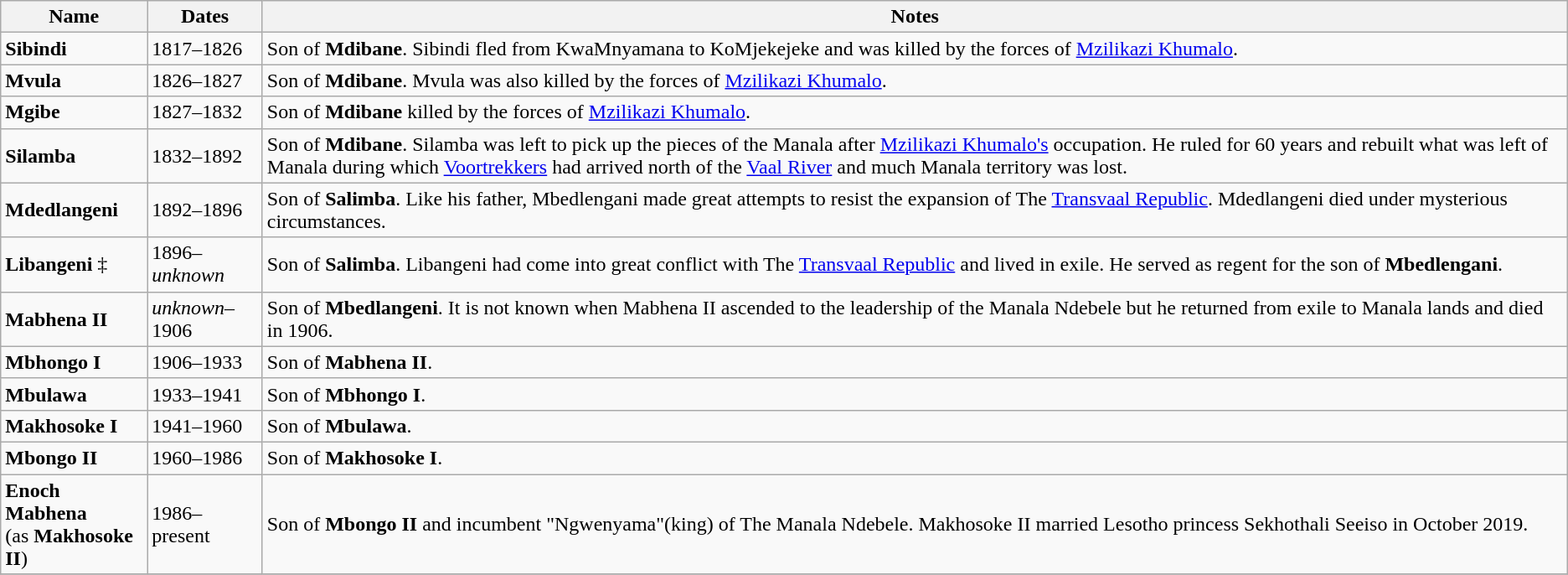<table class="wikitable">
<tr>
<th>Name</th>
<th>Dates</th>
<th>Notes</th>
</tr>
<tr>
<td><strong>Sibindi</strong></td>
<td>1817–1826</td>
<td>Son of <strong>Mdibane</strong>. Sibindi fled from KwaMnyamana to KoMjekejeke and was killed by the forces of <a href='#'>Mzilikazi Khumalo</a>.</td>
</tr>
<tr>
<td><strong>Mvula</strong></td>
<td>1826–1827</td>
<td>Son of <strong>Mdibane</strong>. Mvula was also killed by the forces of <a href='#'>Mzilikazi Khumalo</a>.</td>
</tr>
<tr>
<td><strong>Mgibe</strong></td>
<td>1827–1832</td>
<td>Son of <strong>Mdibane</strong> killed by the forces of <a href='#'>Mzilikazi Khumalo</a>.</td>
</tr>
<tr>
<td><strong>Silamba</strong></td>
<td>1832–1892</td>
<td>Son of <strong>Mdibane</strong>. Silamba was left to pick up the pieces of the Manala after <a href='#'>Mzilikazi Khumalo's</a> occupation. He ruled for 60 years and rebuilt what was left of Manala during which <a href='#'>Voortrekkers</a> had arrived north of the <a href='#'>Vaal River</a> and much Manala territory was lost.</td>
</tr>
<tr>
<td><strong>Mdedlangeni</strong></td>
<td>1892–1896</td>
<td>Son of <strong>Salimba</strong>. Like his father, Mbedlengani made great attempts to resist the expansion of The <a href='#'>Transvaal Republic</a>. Mdedlangeni died under mysterious circumstances.</td>
</tr>
<tr>
<td><strong>Libangeni</strong> ‡</td>
<td>1896–<em>unknown</em></td>
<td>Son of <strong>Salimba</strong>. Libangeni had come into great conflict with The <a href='#'>Transvaal Republic</a> and lived in exile. He served as regent for the son of <strong>Mbedlengani</strong>.</td>
</tr>
<tr>
<td><strong>Mabhena II</strong></td>
<td><em>unknown</em>–1906</td>
<td>Son of  <strong>Mbedlangeni</strong>. It is not known when Mabhena II ascended to the leadership of the Manala Ndebele but he returned from exile to Manala lands and died in 1906.</td>
</tr>
<tr>
<td><strong>Mbhongo I</strong></td>
<td>1906–1933</td>
<td>Son of <strong>Mabhena II</strong>.</td>
</tr>
<tr>
<td><strong>Mbulawa</strong></td>
<td>1933–1941</td>
<td>Son of <strong>Mbhongo I</strong>.</td>
</tr>
<tr>
<td><strong>Makhosoke I</strong></td>
<td>1941–1960</td>
<td>Son of <strong>Mbulawa</strong>.</td>
</tr>
<tr>
<td><strong>Mbongo II</strong></td>
<td>1960–1986</td>
<td>Son of <strong>Makhosoke I</strong>.</td>
</tr>
<tr>
<td><strong>Enoch Mabhena</strong><br>(as <strong>Makhosoke II</strong>)</td>
<td>1986–present</td>
<td>Son of <strong>Mbongo II</strong> and incumbent "Ngwenyama"(king) of The Manala Ndebele. Makhosoke II married Lesotho princess Sekhothali Seeiso in October 2019.</td>
</tr>
<tr>
</tr>
</table>
